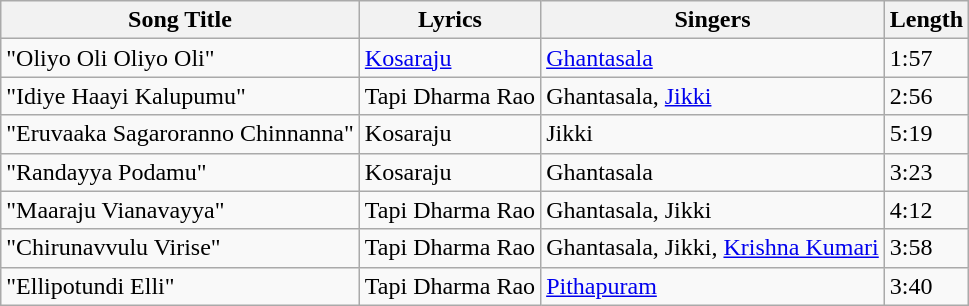<table class="wikitable">
<tr>
<th>Song Title</th>
<th>Lyrics</th>
<th>Singers</th>
<th>Length</th>
</tr>
<tr>
<td>"Oliyo Oli Oliyo Oli"</td>
<td><a href='#'>Kosaraju</a></td>
<td><a href='#'>Ghantasala</a></td>
<td>1:57</td>
</tr>
<tr>
<td>"Idiye Haayi Kalupumu"</td>
<td>Tapi Dharma Rao</td>
<td>Ghantasala, <a href='#'>Jikki</a></td>
<td>2:56</td>
</tr>
<tr>
<td>"Eruvaaka Sagaroranno Chinnanna"</td>
<td>Kosaraju</td>
<td>Jikki</td>
<td>5:19</td>
</tr>
<tr>
<td>"Randayya Podamu"</td>
<td>Kosaraju</td>
<td>Ghantasala</td>
<td>3:23</td>
</tr>
<tr>
<td>"Maaraju Vianavayya"</td>
<td>Tapi Dharma Rao</td>
<td>Ghantasala, Jikki</td>
<td>4:12</td>
</tr>
<tr>
<td>"Chirunavvulu Virise"</td>
<td>Tapi Dharma Rao</td>
<td>Ghantasala, Jikki, <a href='#'>Krishna Kumari</a></td>
<td>3:58</td>
</tr>
<tr>
<td>"Ellipotundi Elli"</td>
<td>Tapi Dharma Rao</td>
<td><a href='#'>Pithapuram</a></td>
<td>3:40</td>
</tr>
</table>
